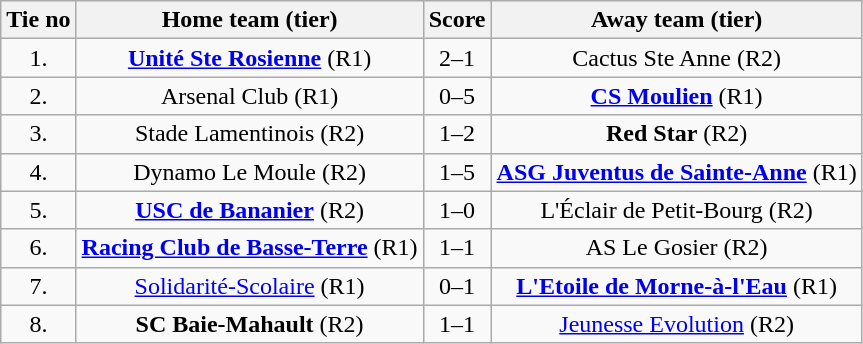<table class="wikitable" style="text-align: center">
<tr>
<th>Tie no</th>
<th>Home team (tier)</th>
<th>Score</th>
<th>Away team (tier)</th>
</tr>
<tr>
<td>1.</td>
<td> <strong><a href='#'>Unité Ste Rosienne</a></strong> (R1)</td>
<td>2–1</td>
<td>Cactus Ste Anne (R2) </td>
</tr>
<tr>
<td>2.</td>
<td> Arsenal Club (R1)</td>
<td>0–5</td>
<td><strong><a href='#'>CS Moulien</a></strong> (R1) </td>
</tr>
<tr>
<td>3.</td>
<td> Stade Lamentinois (R2)</td>
<td>1–2</td>
<td><strong>Red Star</strong> (R2) </td>
</tr>
<tr>
<td>4.</td>
<td> Dynamo Le Moule (R2)</td>
<td>1–5</td>
<td><strong><a href='#'>ASG Juventus de Sainte-Anne</a></strong> (R1) </td>
</tr>
<tr>
<td>5.</td>
<td> <strong><a href='#'>USC de Bananier</a></strong> (R2)</td>
<td>1–0</td>
<td>L'Éclair de Petit-Bourg (R2) </td>
</tr>
<tr>
<td>6.</td>
<td> <strong><a href='#'>Racing Club de Basse-Terre</a></strong> (R1)</td>
<td>1–1 </td>
<td>AS Le Gosier (R2) </td>
</tr>
<tr>
<td>7.</td>
<td> <a href='#'>Solidarité-Scolaire</a> (R1)</td>
<td>0–1</td>
<td><strong><a href='#'>L'Etoile de Morne-à-l'Eau</a></strong> (R1) </td>
</tr>
<tr>
<td>8.</td>
<td> <strong>SC Baie-Mahault</strong> (R2)</td>
<td>1–1 </td>
<td><a href='#'>Jeunesse Evolution</a> (R2) </td>
</tr>
</table>
